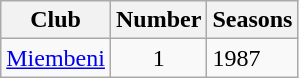<table class="wikitable sortable">
<tr>
<th>Club</th>
<th>Number</th>
<th>Seasons</th>
</tr>
<tr>
<td><a href='#'>Miembeni</a></td>
<td style="text-align:center">1</td>
<td>1987</td>
</tr>
</table>
